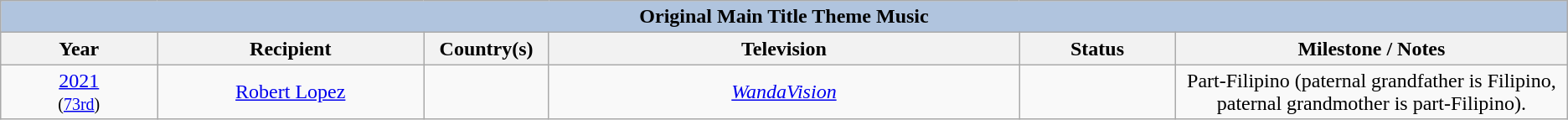<table class="wikitable" style="text-align: center">
<tr>
<th colspan="6" style="background:#B0C4DE;">Original Main Title Theme Music</th>
</tr>
<tr>
<th width="10%">Year</th>
<th width="17%">Recipient</th>
<th width="8%">Country(s)</th>
<th width="30%">Television</th>
<th width="10%">Status</th>
<th width="25%">Milestone / Notes</th>
</tr>
<tr>
<td><a href='#'>2021</a><br><small>(<a href='#'>73rd</a>)</small></td>
<td><a href='#'>Robert Lopez</a></td>
<td></td>
<td><em><a href='#'>WandaVision</a></em></td>
<td></td>
<td>Part-Filipino (paternal grandfather is Filipino, paternal grandmother is part-Filipino).</td>
</tr>
</table>
